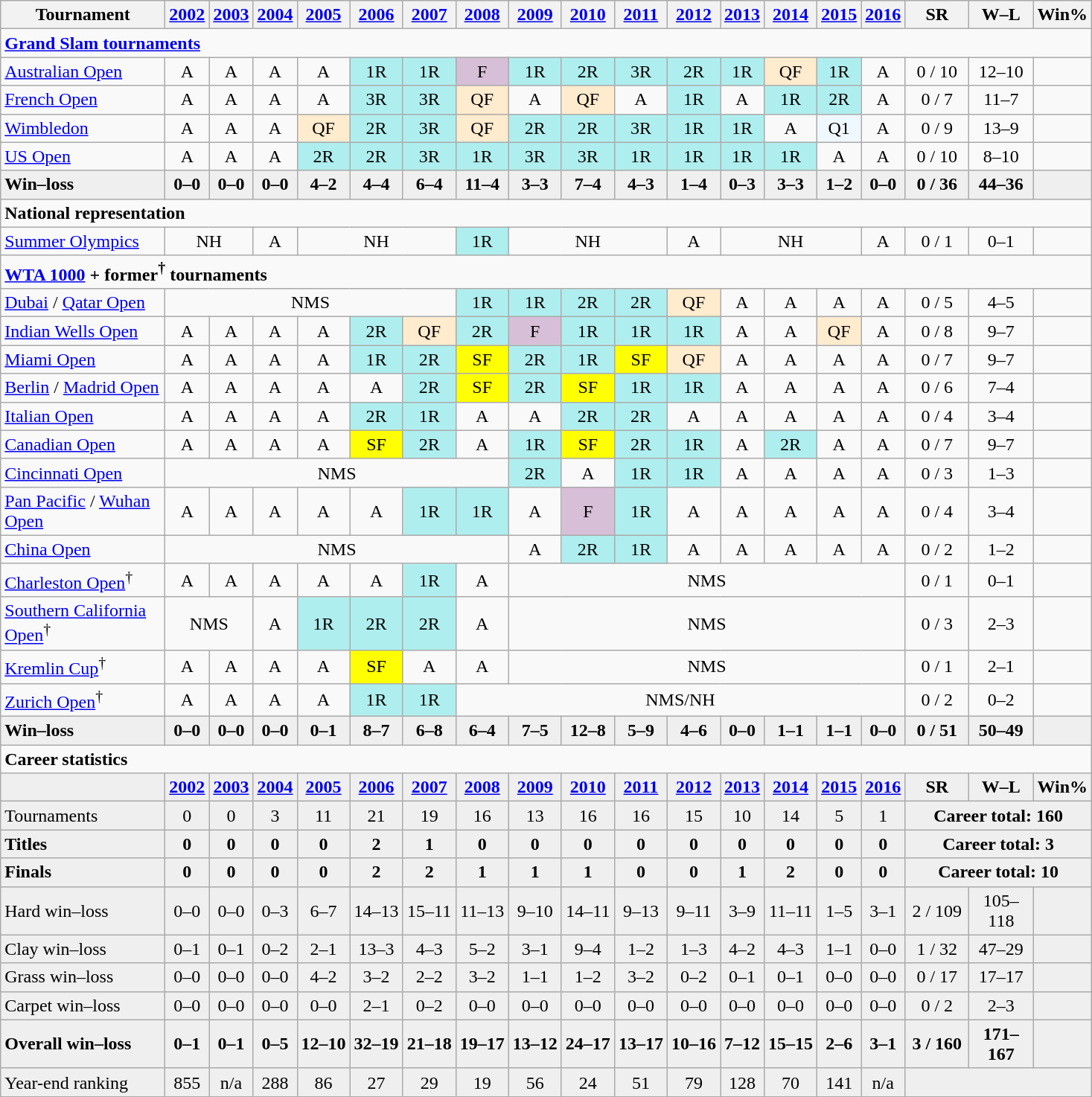<table class="wikitable nowrap" style="text-align:center;">
<tr>
<th width="140">Tournament</th>
<th><a href='#'>2002</a></th>
<th><a href='#'>2003</a></th>
<th><a href='#'>2004</a></th>
<th><a href='#'>2005</a></th>
<th><a href='#'>2006</a></th>
<th><a href='#'>2007</a></th>
<th><a href='#'>2008</a></th>
<th><a href='#'>2009</a></th>
<th><a href='#'>2010</a></th>
<th><a href='#'>2011</a></th>
<th><a href='#'>2012</a></th>
<th><a href='#'>2013</a></th>
<th><a href='#'>2014</a></th>
<th><a href='#'>2015</a></th>
<th><a href='#'>2016</a></th>
<th width="50">SR</th>
<th width="50">W–L</th>
<th>Win%</th>
</tr>
<tr>
<td colspan="19" align="left"><strong><a href='#'>Grand Slam tournaments</a></strong></td>
</tr>
<tr>
<td align="left"><a href='#'>Australian Open</a></td>
<td>A</td>
<td>A</td>
<td>A</td>
<td>A</td>
<td bgcolor=afeeee>1R</td>
<td bgcolor=afeeee>1R</td>
<td bgcolor=thistle>F</td>
<td bgcolor=afeeee>1R</td>
<td bgcolor=afeeee>2R</td>
<td bgcolor=afeeee>3R</td>
<td bgcolor=afeeee>2R</td>
<td bgcolor=afeeee>1R</td>
<td bgcolor=ffebcd>QF</td>
<td bgcolor=afeeee>1R</td>
<td>A</td>
<td>0 / 10</td>
<td>12–10</td>
<td></td>
</tr>
<tr>
<td align="left"><a href='#'>French Open</a></td>
<td>A</td>
<td>A</td>
<td>A</td>
<td>A</td>
<td bgcolor=afeeee>3R</td>
<td bgcolor=afeeee>3R</td>
<td bgcolor=ffebcd>QF</td>
<td>A</td>
<td bgcolor=ffebcd>QF</td>
<td>A</td>
<td bgcolor=afeeee>1R</td>
<td>A</td>
<td bgcolor=afeeee>1R</td>
<td bgcolor=afeeee>2R</td>
<td>A</td>
<td>0 / 7</td>
<td>11–7</td>
<td></td>
</tr>
<tr>
<td align="left"><a href='#'>Wimbledon</a></td>
<td>A</td>
<td>A</td>
<td>A</td>
<td bgcolor=ffebcd>QF</td>
<td bgcolor=afeeee>2R</td>
<td bgcolor=afeeee>3R</td>
<td bgcolor=ffebcd>QF</td>
<td bgcolor=afeeee>2R</td>
<td bgcolor=afeeee>2R</td>
<td bgcolor=afeeee>3R</td>
<td bgcolor=afeeee>1R</td>
<td bgcolor=afeeee>1R</td>
<td>A</td>
<td bgcolor=f0f8ff>Q1</td>
<td>A</td>
<td>0 / 9</td>
<td>13–9</td>
<td></td>
</tr>
<tr>
<td align="left"><a href='#'>US Open</a></td>
<td>A</td>
<td>A</td>
<td>A</td>
<td bgcolor=afeeee>2R</td>
<td bgcolor=afeeee>2R</td>
<td bgcolor=afeeee>3R</td>
<td bgcolor=afeeee>1R</td>
<td bgcolor=afeeee>3R</td>
<td bgcolor=afeeee>3R</td>
<td bgcolor=afeeee>1R</td>
<td bgcolor=afeeee>1R</td>
<td bgcolor=afeeee>1R</td>
<td bgcolor=afeeee>1R</td>
<td>A</td>
<td>A</td>
<td>0 / 10</td>
<td>8–10</td>
<td></td>
</tr>
<tr style="background:#efefef;font-weight:bold">
<td style="text-align:left">Win–loss</td>
<td>0–0</td>
<td>0–0</td>
<td>0–0</td>
<td>4–2</td>
<td>4–4</td>
<td>6–4</td>
<td>11–4</td>
<td>3–3</td>
<td>7–4</td>
<td>4–3</td>
<td>1–4</td>
<td>0–3</td>
<td>3–3</td>
<td>1–2</td>
<td>0–0</td>
<td>0 / 36</td>
<td>44–36</td>
<td></td>
</tr>
<tr>
<td colspan="19" align="left"><strong>National representation</strong></td>
</tr>
<tr>
<td align="left"><a href='#'>Summer Olympics</a></td>
<td colspan="2">NH</td>
<td>A</td>
<td colspan="3">NH</td>
<td bgcolor=afeeee>1R</td>
<td colspan="3">NH</td>
<td>A</td>
<td colspan="3">NH</td>
<td>A</td>
<td>0 / 1</td>
<td>0–1</td>
<td></td>
</tr>
<tr>
<td colspan="19" align="left"><a href='#'><strong>WTA 1000</strong></a> <strong>+ former<sup>†</sup> tournaments</strong></td>
</tr>
<tr>
<td align="left"><a href='#'>Dubai</a> / <a href='#'>Qatar Open</a></td>
<td colspan="6">NMS</td>
<td bgcolor=afeeee>1R</td>
<td bgcolor=afeeee>1R</td>
<td bgcolor=afeeee>2R</td>
<td bgcolor=afeeee>2R</td>
<td bgcolor=ffebcd>QF</td>
<td>A</td>
<td>A</td>
<td>A</td>
<td>A</td>
<td>0 / 5</td>
<td>4–5</td>
<td></td>
</tr>
<tr>
<td align="left"><a href='#'>Indian Wells Open</a></td>
<td>A</td>
<td>A</td>
<td>A</td>
<td>A</td>
<td bgcolor=afeeee>2R</td>
<td bgcolor=ffebcd>QF</td>
<td bgcolor=afeeee>2R</td>
<td bgcolor=thistle>F</td>
<td bgcolor=afeeee>1R</td>
<td bgcolor=afeeee>1R</td>
<td bgcolor=afeeee>1R</td>
<td>A</td>
<td>A</td>
<td bgcolor=ffebcd>QF</td>
<td>A</td>
<td>0 / 8</td>
<td>9–7</td>
<td></td>
</tr>
<tr>
<td align="left"><a href='#'>Miami Open</a></td>
<td>A</td>
<td>A</td>
<td>A</td>
<td>A</td>
<td bgcolor=afeeee>1R</td>
<td bgcolor=afeeee>2R</td>
<td bgcolor=yellow>SF</td>
<td bgcolor=afeeee>2R</td>
<td bgcolor=afeeee>1R</td>
<td bgcolor=yellow>SF</td>
<td bgcolor=ffebcd>QF</td>
<td>A</td>
<td>A</td>
<td>A</td>
<td>A</td>
<td>0 / 7</td>
<td>9–7</td>
<td></td>
</tr>
<tr>
<td align="left"><a href='#'>Berlin</a> / <a href='#'>Madrid Open</a></td>
<td>A</td>
<td>A</td>
<td>A</td>
<td>A</td>
<td>A</td>
<td bgcolor=afeeee>2R</td>
<td bgcolor=yellow>SF</td>
<td bgcolor=afeeee>2R</td>
<td bgcolor=yellow>SF</td>
<td bgcolor=afeeee>1R</td>
<td bgcolor=afeeee>1R</td>
<td>A</td>
<td>A</td>
<td>A</td>
<td>A</td>
<td>0 / 6</td>
<td>7–4</td>
<td></td>
</tr>
<tr>
<td align="left"><a href='#'>Italian Open</a></td>
<td>A</td>
<td>A</td>
<td>A</td>
<td>A</td>
<td bgcolor=afeeee>2R</td>
<td bgcolor=afeeee>1R</td>
<td>A</td>
<td>A</td>
<td bgcolor=afeeee>2R</td>
<td bgcolor=afeeee>2R</td>
<td>A</td>
<td>A</td>
<td>A</td>
<td>A</td>
<td>A</td>
<td>0 / 4</td>
<td>3–4</td>
<td></td>
</tr>
<tr>
<td align="left"><a href='#'>Canadian Open</a></td>
<td>A</td>
<td>A</td>
<td>A</td>
<td>A</td>
<td bgcolor=yellow>SF</td>
<td bgcolor=afeeee>2R</td>
<td>A</td>
<td bgcolor=afeeee>1R</td>
<td bgcolor=yellow>SF</td>
<td bgcolor=afeeee>2R</td>
<td bgcolor=afeeee>1R</td>
<td>A</td>
<td bgcolor=afeeee>2R</td>
<td>A</td>
<td>A</td>
<td>0 / 7</td>
<td>9–7</td>
<td></td>
</tr>
<tr>
<td align="left"><a href='#'>Cincinnati Open</a></td>
<td colspan="7">NMS</td>
<td bgcolor=afeeee>2R</td>
<td>A</td>
<td bgcolor=afeeee>1R</td>
<td bgcolor=afeeee>1R</td>
<td>A</td>
<td>A</td>
<td>A</td>
<td>A</td>
<td>0 / 3</td>
<td>1–3</td>
<td></td>
</tr>
<tr>
<td align="left"><a href='#'>Pan Pacific</a> / <a href='#'>Wuhan Open</a></td>
<td>A</td>
<td>A</td>
<td>A</td>
<td>A</td>
<td>A</td>
<td bgcolor=afeeee>1R</td>
<td bgcolor=afeeee>1R</td>
<td>A</td>
<td bgcolor=thistle>F</td>
<td bgcolor=afeeee>1R</td>
<td>A</td>
<td>A</td>
<td>A</td>
<td>A</td>
<td>A</td>
<td>0 / 4</td>
<td>3–4</td>
<td></td>
</tr>
<tr>
<td align="left"><a href='#'>China Open</a></td>
<td colspan="7">NMS</td>
<td>A</td>
<td bgcolor=afeeee>2R</td>
<td bgcolor=afeeee>1R</td>
<td>A</td>
<td>A</td>
<td>A</td>
<td>A</td>
<td>A</td>
<td>0 / 2</td>
<td>1–2</td>
<td></td>
</tr>
<tr>
<td align="left"><a href='#'>Charleston Open</a><sup>†</sup></td>
<td>A</td>
<td>A</td>
<td>A</td>
<td>A</td>
<td>A</td>
<td bgcolor=afeeee>1R</td>
<td>A</td>
<td colspan="8">NMS</td>
<td>0 / 1</td>
<td>0–1</td>
<td></td>
</tr>
<tr>
<td align="left"><a href='#'>Southern California Open</a><sup>†</sup></td>
<td colspan="2">NMS</td>
<td>A</td>
<td bgcolor=afeeee>1R</td>
<td bgcolor=afeeee>2R</td>
<td bgcolor=afeeee>2R</td>
<td>A</td>
<td colspan="8">NMS</td>
<td>0 / 3</td>
<td>2–3</td>
<td></td>
</tr>
<tr>
<td align="left"><a href='#'>Kremlin Cup</a><sup>†</sup></td>
<td>A</td>
<td>A</td>
<td>A</td>
<td>A</td>
<td bgcolor=yellow>SF</td>
<td>A</td>
<td>A</td>
<td colspan="8">NMS</td>
<td>0 / 1</td>
<td>2–1</td>
<td></td>
</tr>
<tr>
<td align="left"><a href='#'>Zurich Open</a><sup>†</sup></td>
<td>A</td>
<td>A</td>
<td>A</td>
<td>A</td>
<td bgcolor=afeeee>1R</td>
<td bgcolor=afeeee>1R</td>
<td colspan="9">NMS/NH</td>
<td>0 / 2</td>
<td>0–2</td>
<td></td>
</tr>
<tr style="background:#efefef;font-weight:bold">
<td align="left">Win–loss</td>
<td>0–0</td>
<td>0–0</td>
<td>0–0</td>
<td>0–1</td>
<td>8–7</td>
<td>6–8</td>
<td>6–4</td>
<td>7–5</td>
<td>12–8</td>
<td>5–9</td>
<td>4–6</td>
<td>0–0</td>
<td>1–1</td>
<td>1–1</td>
<td>0–0</td>
<td>0 / 51</td>
<td>50–49</td>
<td></td>
</tr>
<tr>
<td colspan="19" align="left"><strong>Career statistics</strong></td>
</tr>
<tr style="background:#efefef;font-weight:bold">
<td></td>
<td><a href='#'>2002</a></td>
<td><a href='#'>2003</a></td>
<td><a href='#'>2004</a></td>
<td><a href='#'>2005</a></td>
<td><a href='#'>2006</a></td>
<td><a href='#'>2007</a></td>
<td><a href='#'>2008</a></td>
<td><a href='#'>2009</a></td>
<td><a href='#'>2010</a></td>
<td><a href='#'>2011</a></td>
<td><a href='#'>2012</a></td>
<td><a href='#'>2013</a></td>
<td><a href='#'>2014</a></td>
<td><a href='#'>2015</a></td>
<td><a href='#'>2016</a></td>
<td>SR</td>
<td>W–L</td>
<td>Win%</td>
</tr>
<tr bgcolor="efefef">
<td style="text-align:left">Tournaments</td>
<td>0</td>
<td>0</td>
<td>3</td>
<td>11</td>
<td>21</td>
<td>19</td>
<td>16</td>
<td>13</td>
<td>16</td>
<td>16</td>
<td>15</td>
<td>10</td>
<td>14</td>
<td>5</td>
<td>1</td>
<td colspan="3"><strong>Career total: 160</strong></td>
</tr>
<tr style="background:#efefef;font-weight:bold">
<td style="text-align:left"><strong>Titles</strong></td>
<td>0</td>
<td>0</td>
<td>0</td>
<td>0</td>
<td>2</td>
<td>1</td>
<td>0</td>
<td>0</td>
<td>0</td>
<td>0</td>
<td>0</td>
<td>0</td>
<td>0</td>
<td>0</td>
<td>0</td>
<td colspan="3">Career total: 3</td>
</tr>
<tr style="background:#efefef;font-weight:bold">
<td style="text-align:left">Finals</td>
<td>0</td>
<td>0</td>
<td>0</td>
<td>0</td>
<td>2</td>
<td>2</td>
<td>1</td>
<td>1</td>
<td>1</td>
<td>0</td>
<td>0</td>
<td>1</td>
<td>2</td>
<td>0</td>
<td>0</td>
<td colspan="3">Career total: 10</td>
</tr>
<tr bgcolor="efefef">
<td align="left">Hard win–loss</td>
<td>0–0</td>
<td>0–0</td>
<td>0–3</td>
<td>6–7</td>
<td>14–13</td>
<td>15–11</td>
<td>11–13</td>
<td>9–10</td>
<td>14–11</td>
<td>9–13</td>
<td>9–11</td>
<td>3–9</td>
<td>11–11</td>
<td>1–5</td>
<td>3–1</td>
<td>2 / 109</td>
<td>105–118</td>
<td></td>
</tr>
<tr bgcolor="efefef">
<td align="left">Clay win–loss</td>
<td>0–1</td>
<td>0–1</td>
<td>0–2</td>
<td>2–1</td>
<td>13–3</td>
<td>4–3</td>
<td>5–2</td>
<td>3–1</td>
<td>9–4</td>
<td>1–2</td>
<td>1–3</td>
<td>4–2</td>
<td>4–3</td>
<td>1–1</td>
<td>0–0</td>
<td>1 / 32</td>
<td>47–29</td>
<td></td>
</tr>
<tr bgcolor="efefef">
<td align="left">Grass win–loss</td>
<td>0–0</td>
<td>0–0</td>
<td>0–0</td>
<td>4–2</td>
<td>3–2</td>
<td>2–2</td>
<td>3–2</td>
<td>1–1</td>
<td>1–2</td>
<td>3–2</td>
<td>0–2</td>
<td>0–1</td>
<td>0–1</td>
<td>0–0</td>
<td>0–0</td>
<td>0 / 17</td>
<td>17–17</td>
<td></td>
</tr>
<tr bgcolor="efefef">
<td align="left">Carpet win–loss</td>
<td>0–0</td>
<td>0–0</td>
<td>0–0</td>
<td>0–0</td>
<td>2–1</td>
<td>0–2</td>
<td>0–0</td>
<td>0–0</td>
<td>0–0</td>
<td>0–0</td>
<td>0–0</td>
<td>0–0</td>
<td>0–0</td>
<td>0–0</td>
<td>0–0</td>
<td>0 / 2</td>
<td>2–3</td>
<td></td>
</tr>
<tr style="background:#efefef;font-weight:bold">
<td align="left">Overall win–loss</td>
<td>0–1</td>
<td>0–1</td>
<td>0–5</td>
<td>12–10</td>
<td>32–19</td>
<td>21–18</td>
<td>19–17</td>
<td>13–12</td>
<td>24–17</td>
<td>13–17</td>
<td>10–16</td>
<td>7–12</td>
<td>15–15</td>
<td>2–6</td>
<td>3–1</td>
<td>3 / 160</td>
<td>171–167</td>
<td></td>
</tr>
<tr bgcolor="efefef">
<td align="left">Year-end ranking</td>
<td>855</td>
<td>n/a</td>
<td>288</td>
<td>86</td>
<td>27</td>
<td>29</td>
<td>19</td>
<td>56</td>
<td>24</td>
<td>51</td>
<td>79</td>
<td>128</td>
<td>70</td>
<td>141</td>
<td>n/a</td>
<td colspan="3"></td>
</tr>
</table>
